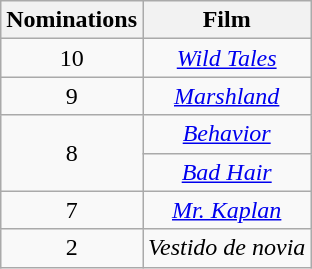<table class="wikitable" style="text-align:center;">
<tr>
<th scope="col" width="55">Nominations</th>
<th scope="col" align="center">Film</th>
</tr>
<tr>
<td style="text-align:center">10</td>
<td><em><a href='#'>Wild Tales</a></em></td>
</tr>
<tr>
<td style="text-align:center">9</td>
<td><em><a href='#'>Marshland</a></em></td>
</tr>
<tr>
<td rowspan=2 style="text-align:center">8</td>
<td><em><a href='#'>Behavior</a></em></td>
</tr>
<tr>
<td><em><a href='#'>Bad Hair</a></em></td>
</tr>
<tr>
<td style="text-align:center">7</td>
<td><em><a href='#'>Mr. Kaplan</a></em></td>
</tr>
<tr>
<td style="text-align:center">2</td>
<td><em>Vestido de novia</em></td>
</tr>
</table>
